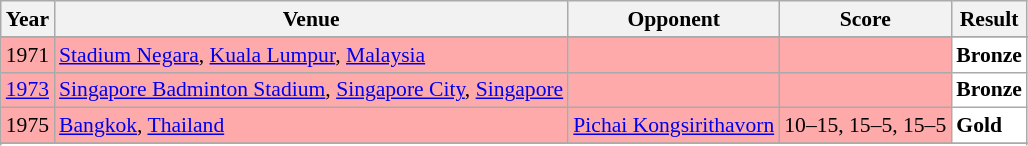<table class="sortable wikitable" style="font-size: 90%;">
<tr>
<th>Year</th>
<th>Venue</th>
<th>Opponent</th>
<th>Score</th>
<th>Result</th>
</tr>
<tr>
</tr>
<tr>
</tr>
<tr>
</tr>
<tr>
</tr>
<tr style="background:#FFAAAA">
<td align="center">1971</td>
<td align="left"><a href='#'>Stadium Negara</a>, <a href='#'>Kuala Lumpur</a>, <a href='#'>Malaysia</a></td>
<td align="left"></td>
<td align="left"></td>
<td style="text-align:left; background:white"> <strong>Bronze</strong></td>
</tr>
<tr style="background:#FFAAAA">
<td align="center"><a href='#'>1973</a></td>
<td align="left"><a href='#'>Singapore Badminton Stadium</a>, <a href='#'>Singapore City</a>, <a href='#'>Singapore</a></td>
<td align="left"></td>
<td align="left"></td>
<td style="text-align:left; background:white"> <strong>Bronze</strong></td>
</tr>
<tr style="background:#FFAAAA">
<td align="center">1975</td>
<td align="left"><a href='#'>Bangkok</a>, <a href='#'>Thailand</a></td>
<td align="left"> <a href='#'>Pichai Kongsirithavorn</a></td>
<td align="left">10–15, 15–5, 15–5</td>
<td style="text-align:left; background:white"> <strong>Gold</strong></td>
</tr>
<tr>
</tr>
<tr>
</tr>
<tr>
</tr>
<tr>
</tr>
<tr>
</tr>
</table>
